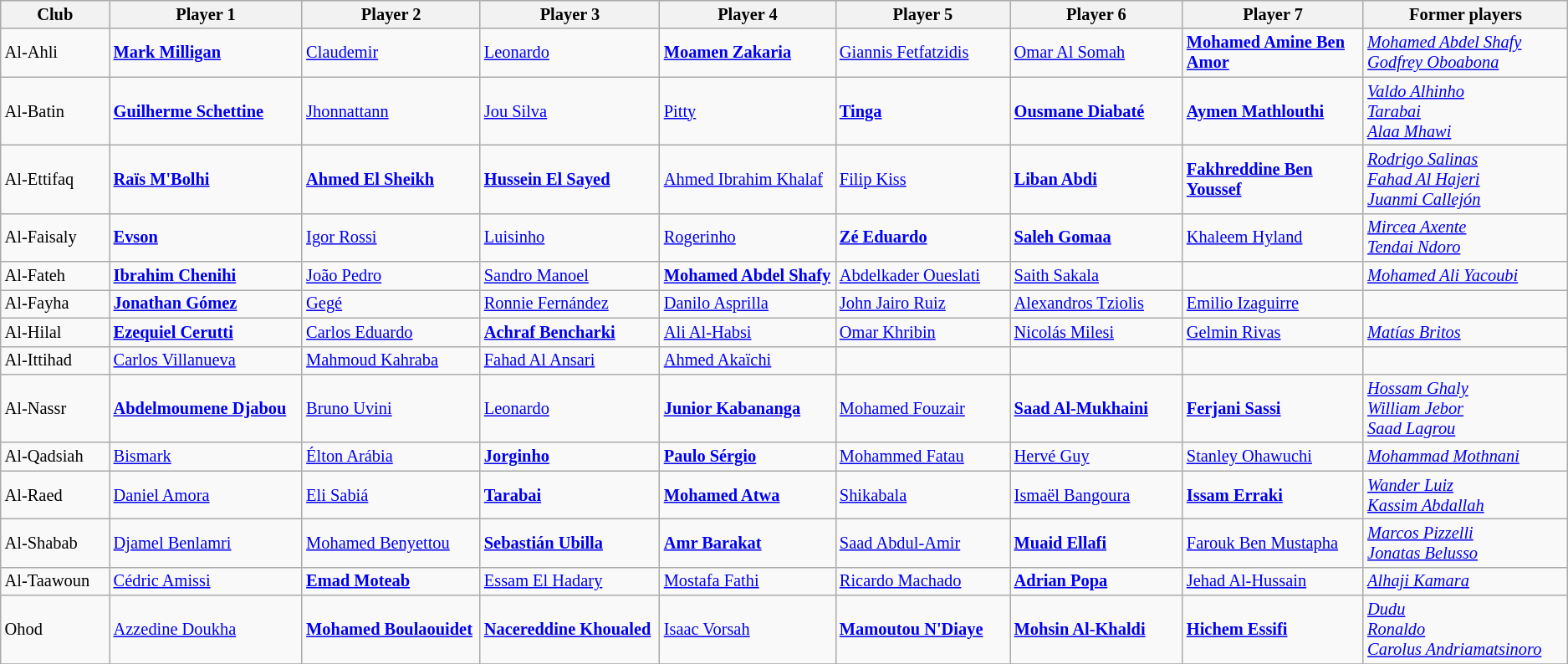<table class="wikitable" border="1" style="text-align: left; font-size:85%">
<tr>
<th width="120">Club</th>
<th width="220">Player 1</th>
<th width="220">Player 2</th>
<th width="220">Player 3</th>
<th width="220">Player 4</th>
<th width="220">Player 5</th>
<th width="220">Player 6</th>
<th width="220">Player 7</th>
<th width="240">Former players</th>
</tr>
<tr>
<td>Al-Ahli</td>
<td> <strong><a href='#'>Mark Milligan</a></strong></td>
<td> <a href='#'>Claudemir</a></td>
<td> <a href='#'>Leonardo</a></td>
<td> <strong><a href='#'>Moamen Zakaria</a></strong></td>
<td> <a href='#'>Giannis Fetfatzidis</a></td>
<td> <a href='#'>Omar Al Somah</a></td>
<td> <strong><a href='#'>Mohamed Amine Ben Amor</a></strong></td>
<td> <em><a href='#'>Mohamed Abdel Shafy</a></em><br> <em><a href='#'>Godfrey Oboabona</a></em></td>
</tr>
<tr>
<td>Al-Batin</td>
<td> <strong><a href='#'>Guilherme Schettine</a></strong></td>
<td> <a href='#'>Jhonnattann</a></td>
<td> <a href='#'>Jou Silva</a></td>
<td> <a href='#'>Pitty</a></td>
<td> <strong><a href='#'>Tinga</a></strong></td>
<td> <strong><a href='#'>Ousmane Diabaté</a></strong></td>
<td> <strong><a href='#'>Aymen Mathlouthi</a></strong></td>
<td> <em><a href='#'>Valdo Alhinho</a></em><br> <em><a href='#'>Tarabai</a></em><br> <em><a href='#'>Alaa Mhawi</a></em></td>
</tr>
<tr>
<td>Al-Ettifaq</td>
<td> <strong><a href='#'>Raïs M'Bolhi</a></strong></td>
<td> <strong><a href='#'>Ahmed El Sheikh</a></strong></td>
<td> <strong><a href='#'>Hussein El Sayed</a></strong></td>
<td> <a href='#'>Ahmed Ibrahim Khalaf</a></td>
<td> <a href='#'>Filip Kiss</a></td>
<td> <strong><a href='#'>Liban Abdi</a></strong></td>
<td> <strong><a href='#'>Fakhreddine Ben Youssef</a></strong></td>
<td> <em><a href='#'>Rodrigo Salinas</a></em><br> <em><a href='#'>Fahad Al Hajeri</a></em><br> <em><a href='#'>Juanmi Callejón</a></em></td>
</tr>
<tr>
<td>Al-Faisaly</td>
<td> <strong><a href='#'>Evson</a></strong></td>
<td> <a href='#'>Igor Rossi</a></td>
<td> <a href='#'>Luisinho</a></td>
<td> <a href='#'>Rogerinho</a></td>
<td> <strong><a href='#'>Zé Eduardo</a></strong></td>
<td> <strong><a href='#'>Saleh Gomaa</a></strong></td>
<td> <a href='#'>Khaleem Hyland</a></td>
<td> <em><a href='#'>Mircea Axente</a></em><br> <em><a href='#'>Tendai Ndoro</a></em></td>
</tr>
<tr>
<td>Al-Fateh</td>
<td> <strong><a href='#'>Ibrahim Chenihi</a></strong></td>
<td> <a href='#'>João Pedro</a></td>
<td> <a href='#'>Sandro Manoel</a></td>
<td> <strong><a href='#'>Mohamed Abdel Shafy</a></strong></td>
<td> <a href='#'>Abdelkader Oueslati</a></td>
<td> <a href='#'>Saith Sakala</a></td>
<td></td>
<td> <em><a href='#'>Mohamed Ali Yacoubi</a></em></td>
</tr>
<tr>
<td>Al-Fayha</td>
<td> <strong><a href='#'>Jonathan Gómez</a></strong></td>
<td> <a href='#'>Gegé</a></td>
<td> <a href='#'>Ronnie Fernández</a></td>
<td> <a href='#'>Danilo Asprilla</a></td>
<td> <a href='#'>John Jairo Ruiz</a></td>
<td> <a href='#'>Alexandros Tziolis</a></td>
<td> <a href='#'>Emilio Izaguirre</a></td>
<td></td>
</tr>
<tr>
<td>Al-Hilal</td>
<td> <strong><a href='#'>Ezequiel Cerutti</a></strong></td>
<td> <a href='#'>Carlos Eduardo</a></td>
<td> <strong><a href='#'>Achraf Bencharki</a></strong></td>
<td> <a href='#'>Ali Al-Habsi</a></td>
<td> <a href='#'>Omar Khribin</a></td>
<td> <a href='#'>Nicolás Milesi</a></td>
<td> <a href='#'>Gelmin Rivas</a></td>
<td> <em><a href='#'>Matías Britos</a></em></td>
</tr>
<tr>
<td>Al-Ittihad</td>
<td> <a href='#'>Carlos Villanueva</a></td>
<td> <a href='#'>Mahmoud Kahraba</a></td>
<td> <a href='#'>Fahad Al Ansari</a></td>
<td> <a href='#'>Ahmed Akaïchi</a></td>
<td></td>
<td></td>
<td></td>
<td></td>
</tr>
<tr>
<td>Al-Nassr</td>
<td> <strong><a href='#'>Abdelmoumene Djabou</a></strong></td>
<td> <a href='#'>Bruno Uvini</a></td>
<td> <a href='#'>Leonardo</a></td>
<td> <strong><a href='#'>Junior Kabananga</a></strong></td>
<td> <a href='#'>Mohamed Fouzair</a></td>
<td> <strong><a href='#'>Saad Al-Mukhaini</a></strong></td>
<td> <strong><a href='#'>Ferjani Sassi</a></strong></td>
<td> <em><a href='#'>Hossam Ghaly</a></em><br> <em><a href='#'>William Jebor</a></em><br> <em><a href='#'>Saad Lagrou</a></em></td>
</tr>
<tr>
<td>Al-Qadsiah</td>
<td> <a href='#'>Bismark</a></td>
<td> <a href='#'>Élton Arábia</a></td>
<td> <strong><a href='#'>Jorginho</a></strong></td>
<td> <strong><a href='#'>Paulo Sérgio</a></strong></td>
<td> <a href='#'>Mohammed Fatau</a></td>
<td> <a href='#'>Hervé Guy</a></td>
<td> <a href='#'>Stanley Ohawuchi</a></td>
<td> <em><a href='#'>Mohammad Mothnani</a></em></td>
</tr>
<tr>
<td>Al-Raed</td>
<td> <a href='#'>Daniel Amora</a></td>
<td> <a href='#'>Eli Sabiá</a></td>
<td> <strong><a href='#'>Tarabai</a></strong></td>
<td> <strong><a href='#'>Mohamed Atwa</a></strong></td>
<td> <a href='#'>Shikabala</a></td>
<td> <a href='#'>Ismaël Bangoura</a></td>
<td> <strong><a href='#'>Issam Erraki</a></strong></td>
<td> <em><a href='#'>Wander Luiz</a></em><br> <em><a href='#'>Kassim Abdallah</a></em></td>
</tr>
<tr>
<td>Al-Shabab</td>
<td> <a href='#'>Djamel Benlamri</a></td>
<td> <a href='#'>Mohamed Benyettou</a></td>
<td> <strong><a href='#'>Sebastián Ubilla</a></strong></td>
<td> <strong><a href='#'>Amr Barakat</a></strong></td>
<td> <a href='#'>Saad Abdul-Amir</a></td>
<td> <strong><a href='#'>Muaid Ellafi</a></strong></td>
<td> <a href='#'>Farouk Ben Mustapha</a></td>
<td> <em><a href='#'>Marcos Pizzelli</a></em><br> <em><a href='#'>Jonatas Belusso</a></em></td>
</tr>
<tr>
<td>Al-Taawoun</td>
<td> <a href='#'>Cédric Amissi</a></td>
<td> <strong><a href='#'>Emad Moteab</a></strong></td>
<td> <a href='#'>Essam El Hadary</a></td>
<td> <a href='#'>Mostafa Fathi</a></td>
<td> <a href='#'>Ricardo Machado</a></td>
<td> <strong><a href='#'>Adrian Popa</a></strong></td>
<td> <a href='#'>Jehad Al-Hussain</a></td>
<td> <em><a href='#'>Alhaji Kamara</a></em></td>
</tr>
<tr>
<td>Ohod</td>
<td> <a href='#'>Azzedine Doukha</a></td>
<td> <strong><a href='#'>Mohamed Boulaouidet</a></strong></td>
<td> <strong><a href='#'>Nacereddine Khoualed</a></strong></td>
<td> <a href='#'>Isaac Vorsah</a></td>
<td> <strong><a href='#'>Mamoutou N'Diaye</a></strong></td>
<td> <strong><a href='#'>Mohsin Al-Khaldi</a></strong></td>
<td> <strong><a href='#'>Hichem Essifi</a></strong></td>
<td> <em><a href='#'>Dudu</a></em><br> <em><a href='#'>Ronaldo</a></em><br> <em><a href='#'>Carolus Andriamatsinoro</a></em></td>
</tr>
<tr>
</tr>
</table>
